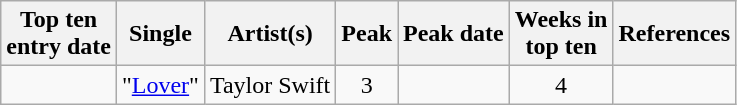<table class="wikitable sortable">
<tr>
<th>Top ten<br>entry date</th>
<th>Single</th>
<th>Artist(s)</th>
<th data-sort-type="number">Peak</th>
<th>Peak date</th>
<th data-sort-type="number">Weeks in<br>top ten</th>
<th>References</th>
</tr>
<tr>
<td></td>
<td>"<a href='#'>Lover</a>"</td>
<td>Taylor Swift</td>
<td style="text-align:center;">3</td>
<td></td>
<td style="text-align:center;">4</td>
<td></td>
</tr>
</table>
